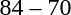<table style="text-align:center">
<tr>
<th width=200></th>
<th width=100></th>
<th width=200></th>
<th></th>
</tr>
<tr>
<td align=right><strong></strong></td>
<td>84 – 70</td>
<td align=left></td>
</tr>
</table>
